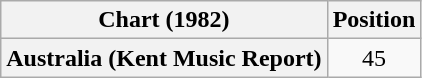<table class="wikitable plainrowheaders" style="text-align:center">
<tr>
<th scope="col">Chart (1982)</th>
<th scope="col">Position</th>
</tr>
<tr>
<th scope="row">Australia (Kent Music Report)</th>
<td>45</td>
</tr>
</table>
